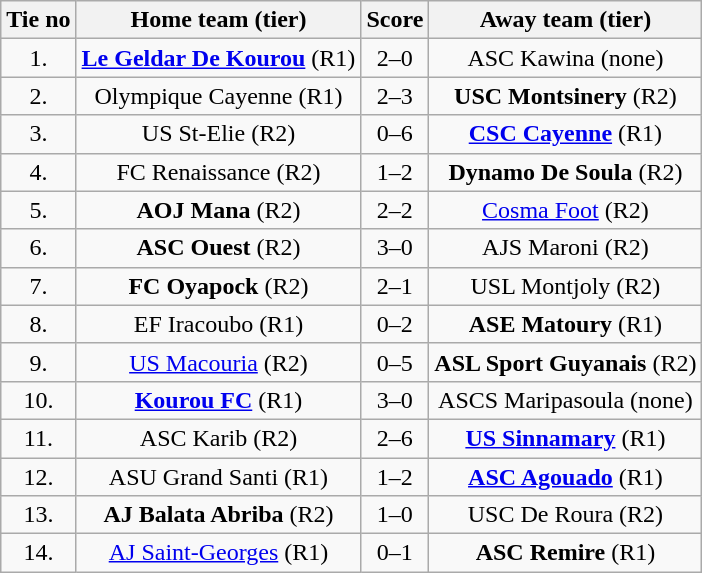<table class="wikitable" style="text-align: center">
<tr>
<th>Tie no</th>
<th>Home team (tier)</th>
<th>Score</th>
<th>Away team (tier)</th>
</tr>
<tr>
<td>1.</td>
<td> <strong><a href='#'>Le Geldar De Kourou</a></strong> (R1)</td>
<td>2–0 </td>
<td>ASC Kawina (none) </td>
</tr>
<tr>
<td>2.</td>
<td> Olympique Cayenne (R1)</td>
<td>2–3</td>
<td><strong>USC Montsinery</strong> (R2) </td>
</tr>
<tr>
<td>3.</td>
<td> US St-Elie (R2)</td>
<td>0–6</td>
<td><strong><a href='#'>CSC Cayenne</a></strong> (R1) </td>
</tr>
<tr>
<td>4.</td>
<td> FC Renaissance (R2)</td>
<td>1–2</td>
<td><strong>Dynamo De Soula</strong> (R2) </td>
</tr>
<tr>
<td>5.</td>
<td> <strong>AOJ Mana</strong> (R2)</td>
<td>2–2 </td>
<td><a href='#'>Cosma Foot</a> (R2) </td>
</tr>
<tr>
<td>6.</td>
<td> <strong>ASC Ouest</strong> (R2)</td>
<td>3–0 </td>
<td>AJS Maroni (R2) </td>
</tr>
<tr>
<td>7.</td>
<td> <strong>FC Oyapock</strong> (R2)</td>
<td>2–1</td>
<td>USL Montjoly (R2) </td>
</tr>
<tr>
<td>8.</td>
<td> EF Iracoubo (R1)</td>
<td>0–2</td>
<td><strong>ASE Matoury</strong> (R1) </td>
</tr>
<tr>
<td>9.</td>
<td> <a href='#'>US Macouria</a> (R2)</td>
<td>0–5</td>
<td><strong>ASL Sport Guyanais</strong> (R2) </td>
</tr>
<tr>
<td>10.</td>
<td> <strong><a href='#'>Kourou FC</a></strong> (R1)</td>
<td>3–0 </td>
<td>ASCS Maripasoula (none) </td>
</tr>
<tr>
<td>11.</td>
<td> ASC Karib (R2)</td>
<td>2–6</td>
<td><strong><a href='#'>US Sinnamary</a></strong> (R1) </td>
</tr>
<tr>
<td>12.</td>
<td> ASU Grand Santi (R1)</td>
<td>1–2</td>
<td><strong><a href='#'>ASC Agouado</a></strong> (R1) </td>
</tr>
<tr>
<td>13.</td>
<td> <strong>AJ Balata Abriba</strong> (R2)</td>
<td>1–0</td>
<td>USC De Roura (R2) </td>
</tr>
<tr>
<td>14.</td>
<td> <a href='#'>AJ Saint-Georges</a> (R1)</td>
<td>0–1</td>
<td><strong>ASC Remire</strong> (R1) </td>
</tr>
</table>
